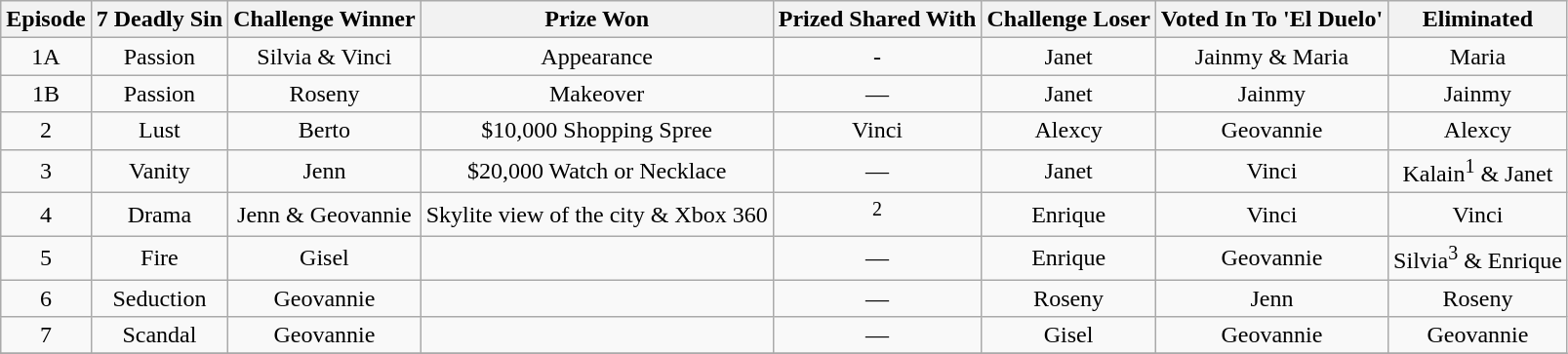<table class="wikitable" style="text-align:center">
<tr>
<th>Episode</th>
<th>7 Deadly Sin</th>
<th>Challenge Winner</th>
<th>Prize Won</th>
<th>Prized Shared With</th>
<th>Challenge Loser</th>
<th>Voted In To 'El Duelo'</th>
<th>Eliminated</th>
</tr>
<tr>
<td>1A</td>
<td>Passion</td>
<td>Silvia & Vinci</td>
<td>Appearance</td>
<td>-</td>
<td>Janet</td>
<td>Jainmy & Maria</td>
<td>Maria</td>
</tr>
<tr>
<td>1B</td>
<td>Passion</td>
<td>Roseny</td>
<td>Makeover</td>
<td>—</td>
<td>Janet</td>
<td>Jainmy</td>
<td>Jainmy</td>
</tr>
<tr>
<td>2</td>
<td>Lust</td>
<td>Berto</td>
<td>$10,000 Shopping Spree</td>
<td>Vinci</td>
<td>Alexcy</td>
<td>Geovannie</td>
<td>Alexcy</td>
</tr>
<tr>
<td>3</td>
<td>Vanity</td>
<td>Jenn</td>
<td>$20,000 Watch or Necklace</td>
<td>—</td>
<td>Janet</td>
<td>Vinci</td>
<td>Kalain<sup>1</sup> & Janet</td>
</tr>
<tr>
<td>4</td>
<td>Drama</td>
<td>Jenn & Geovannie</td>
<td>Skylite view of the city & Xbox 360</td>
<td><sup>2</sup></td>
<td>Enrique</td>
<td>Vinci</td>
<td>Vinci</td>
</tr>
<tr>
<td>5</td>
<td>Fire</td>
<td>Gisel</td>
<td></td>
<td>—</td>
<td>Enrique</td>
<td>Geovannie</td>
<td>Silvia<sup>3</sup> & Enrique</td>
</tr>
<tr>
<td>6</td>
<td>Seduction</td>
<td>Geovannie</td>
<td></td>
<td>—</td>
<td>Roseny</td>
<td>Jenn</td>
<td>Roseny</td>
</tr>
<tr>
<td>7</td>
<td>Scandal</td>
<td>Geovannie</td>
<td></td>
<td>—</td>
<td>Gisel</td>
<td>Geovannie</td>
<td>Geovannie</td>
</tr>
<tr>
</tr>
</table>
